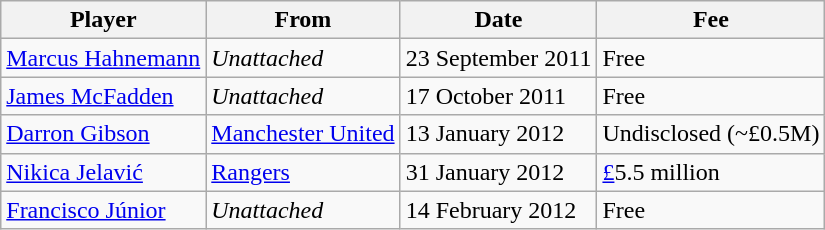<table class="wikitable sortable">
<tr>
<th>Player</th>
<th>From</th>
<th>Date</th>
<th>Fee</th>
</tr>
<tr>
<td> <a href='#'>Marcus Hahnemann</a></td>
<td><em>Unattached</em></td>
<td>23 September 2011</td>
<td>Free</td>
</tr>
<tr>
<td> <a href='#'>James McFadden</a></td>
<td><em>Unattached</em></td>
<td>17 October 2011</td>
<td>Free</td>
</tr>
<tr>
<td> <a href='#'>Darron Gibson</a></td>
<td> <a href='#'>Manchester United</a></td>
<td>13 January 2012</td>
<td>Undisclosed (~£0.5M)</td>
</tr>
<tr>
<td> <a href='#'>Nikica Jelavić</a></td>
<td> <a href='#'>Rangers</a></td>
<td>31 January 2012</td>
<td><a href='#'>£</a>5.5 million</td>
</tr>
<tr>
<td> <a href='#'>Francisco Júnior</a></td>
<td><em>Unattached</em></td>
<td>14 February 2012</td>
<td>Free</td>
</tr>
</table>
